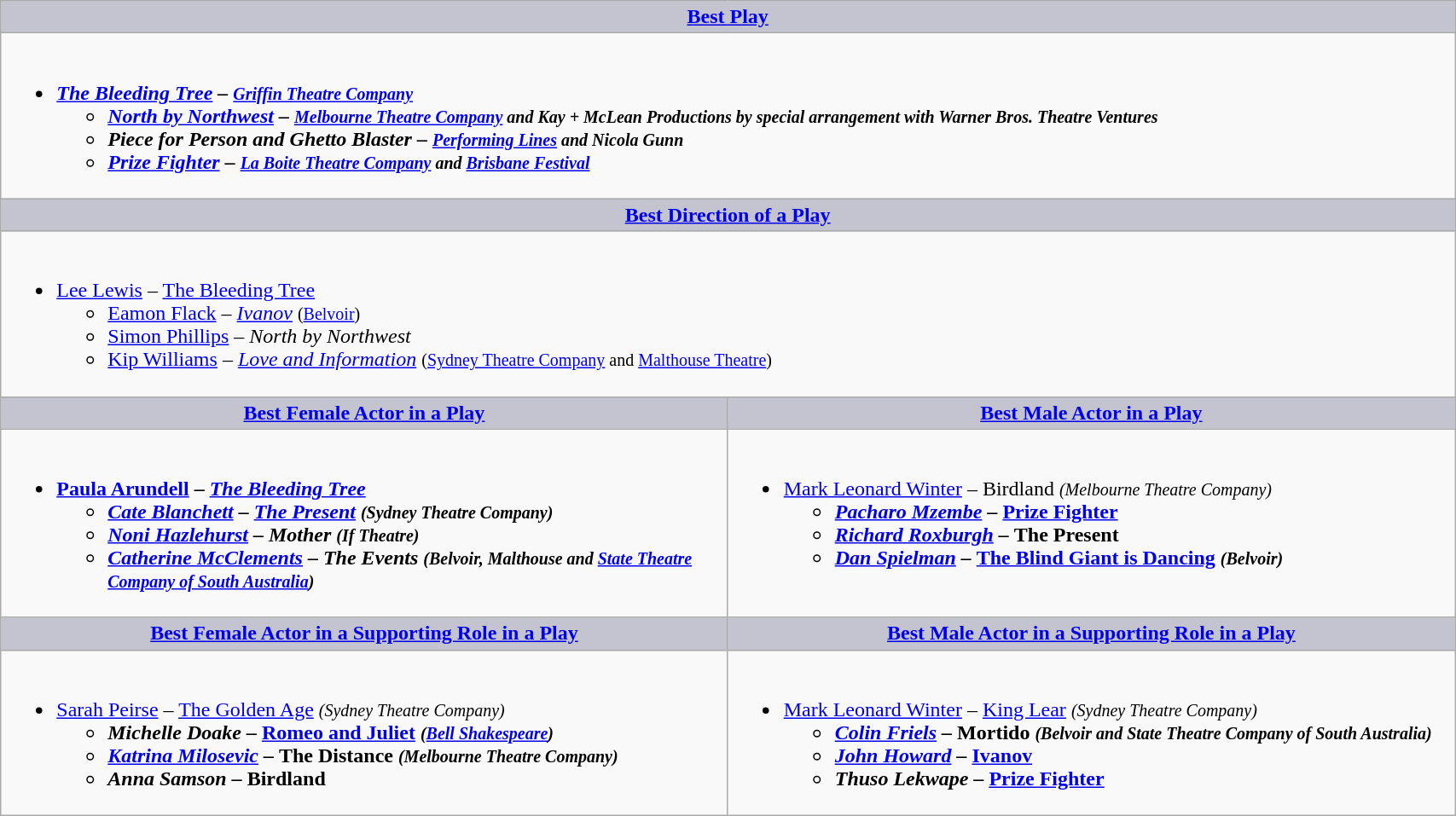<table class=wikitable width="90%" border="1" cellpadding="5" cellspacing="0" align="centre">
<tr>
<th colspan=2 style="background:#C4C3D0;width:50%"><a href='#'>Best Play</a></th>
</tr>
<tr>
<td colspan=2 valign="top"><br><ul><li><strong><em><a href='#'>The Bleeding Tree</a><em> – <small><a href='#'>Griffin Theatre Company</a></small><strong><ul><li></em><a href='#'>North by Northwest</a><em> – <small><a href='#'>Melbourne Theatre Company</a> and Kay + McLean Productions by special arrangement with Warner Bros. Theatre Ventures</small></li><li></em>Piece for Person and Ghetto Blaster<em> – <small><a href='#'>Performing Lines</a> and Nicola Gunn</small></li><li></em><a href='#'>Prize Fighter</a><em> – <small><a href='#'>La Boite Theatre Company</a> and <a href='#'>Brisbane Festival</a></small></li></ul></li></ul></td>
</tr>
<tr>
<th colspan=2 style="background:#C4C3D0;width:50%"><a href='#'>Best Direction of a Play</a></th>
</tr>
<tr>
<td colspan=2 valign="top"><br><ul><li></strong><a href='#'>Lee Lewis</a> – </em><a href='#'>The Bleeding Tree</a></em></strong><ul><li><a href='#'>Eamon Flack</a> – <em><a href='#'>Ivanov</a></em> <small>(<a href='#'>Belvoir</a>)</small></li><li><a href='#'>Simon Phillips</a> – <em>North by Northwest</em></li><li><a href='#'>Kip Williams</a> – <em><a href='#'>Love and Information</a></em> <small>(<a href='#'>Sydney Theatre Company</a> and <a href='#'>Malthouse Theatre</a>)</small></li></ul></li></ul></td>
</tr>
<tr>
<th style="background:#C4C3D0;width:50%"><a href='#'>Best Female Actor in a Play</a></th>
<th style="background:#C4C3D0;width:50%"><a href='#'>Best Male Actor in a Play</a></th>
</tr>
<tr>
<td valign="top"><br><ul><li><strong><a href='#'>Paula Arundell</a> – <em><a href='#'>The Bleeding Tree</a><strong><em><ul><li><a href='#'>Cate Blanchett</a> – </em><a href='#'>The Present</a><em> <small>(Sydney Theatre Company)</small></li><li><a href='#'>Noni Hazlehurst</a> – </em>Mother<em> <small>(If Theatre)</small></li><li><a href='#'>Catherine McClements</a> – </em>The Events<em> <small>(Belvoir, Malthouse and <a href='#'>State Theatre Company of South Australia</a>)</small></li></ul></li></ul></td>
<td valign="top"><br><ul><li></strong><a href='#'>Mark Leonard Winter</a> – </em>Birdland<em> <small>(Melbourne Theatre Company)</small><strong><ul><li><a href='#'>Pacharo Mzembe</a> – </em><a href='#'>Prize Fighter</a><em></li><li><a href='#'>Richard Roxburgh</a> – </em>The Present<em></li><li><a href='#'>Dan Spielman</a> – </em><a href='#'>The Blind Giant is Dancing</a><em> <small>(Belvoir)</small></li></ul></li></ul></td>
</tr>
<tr>
<th style="background:#C4C3D0;width:50%"><a href='#'>Best Female Actor in a Supporting Role in a Play</a></th>
<th style="background:#C4C3D0;width:50%"><a href='#'>Best Male Actor in a Supporting Role in a Play</a></th>
</tr>
<tr>
<td valign="top"><br><ul><li></strong><a href='#'>Sarah Peirse</a> – </em><a href='#'>The Golden Age</a><em> <small>(Sydney Theatre Company)</small><strong><ul><li>Michelle Doake – </em><a href='#'>Romeo and Juliet</a><em> <small>(<a href='#'>Bell Shakespeare</a>)</small></li><li><a href='#'>Katrina Milosevic</a> – </em>The Distance<em> <small>(Melbourne Theatre Company)</small></li><li>Anna Samson – </em>Birdland<em></li></ul></li></ul></td>
<td valign="top"><br><ul><li></strong><a href='#'>Mark Leonard Winter</a> – </em><a href='#'>King Lear</a><em> <small>(Sydney Theatre Company)</small><strong><ul><li><a href='#'>Colin Friels</a> – </em>Mortido<em> <small>(Belvoir and State Theatre Company of South Australia)</small></li><li><a href='#'>John Howard</a> – </em><a href='#'>Ivanov</a><em></li><li>Thuso Lekwape – </em><a href='#'>Prize Fighter</a><em></li></ul></li></ul></td>
</tr>
</table>
